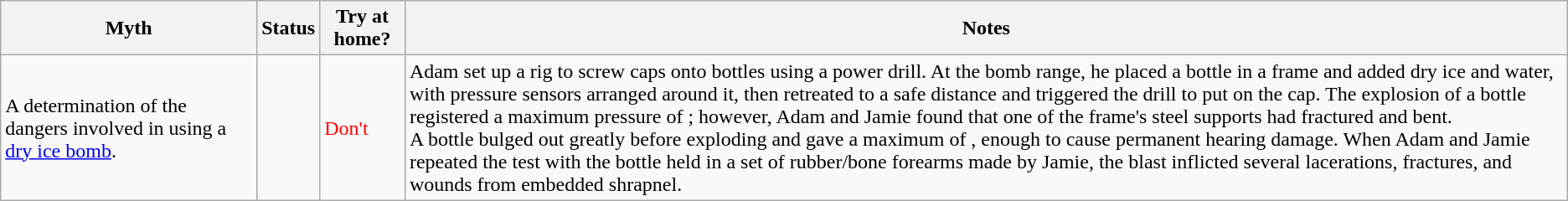<table class="wikitable plainrowheaders">
<tr>
<th scope"col">Myth</th>
<th scope"col">Status</th>
<th scope"col">Try at home?</th>
<th scope"col">Notes</th>
</tr>
<tr>
<td scope"row">A determination of the dangers involved in using a <a href='#'>dry ice bomb</a>.</td>
<td></td>
<td style="color:red">Don't</td>
<td>Adam set up a rig to screw caps onto bottles using a power drill. At the bomb range, he placed a bottle in a frame and added dry ice and water, with pressure sensors arranged around it, then retreated to a safe distance and triggered the drill to put on the cap. The explosion of a  bottle registered a maximum pressure of ; however, Adam and Jamie found that one of the frame's steel supports had fractured and bent.<br>A  bottle bulged out greatly before exploding and gave a maximum of , enough to cause permanent hearing damage. When Adam and Jamie repeated the test with the bottle held in a set of rubber/bone forearms made by Jamie, the blast inflicted several lacerations, fractures, and wounds from embedded shrapnel.</td>
</tr>
</table>
